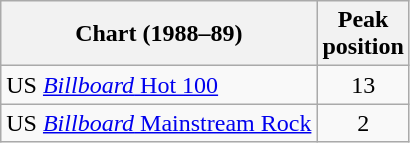<table class="wikitable sortable">
<tr>
<th align="left">Chart (1988–89)</th>
<th align="left">Peak<br>position</th>
</tr>
<tr>
<td align="left">US <a href='#'><em>Billboard</em> Hot 100</a></td>
<td align="center">13</td>
</tr>
<tr>
<td align="left">US <a href='#'><em>Billboard</em> Mainstream Rock</a></td>
<td align="center">2</td>
</tr>
</table>
